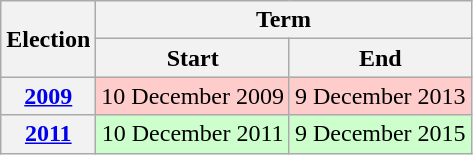<table class="wikitable" style="text-align:center">
<tr>
<th rowspan=2>Election</th>
<th colspan=2>Term</th>
</tr>
<tr>
<th>Start</th>
<th>End</th>
</tr>
<tr>
<th><a href='#'>2009</a></th>
<td bgcolor=#fcc>10 December 2009</td>
<td bgcolor=#fcc>9 December 2013</td>
</tr>
<tr>
<th><a href='#'>2011</a></th>
<td bgcolor=#cfc>10 December 2011</td>
<td bgcolor=#cfc>9 December 2015</td>
</tr>
</table>
